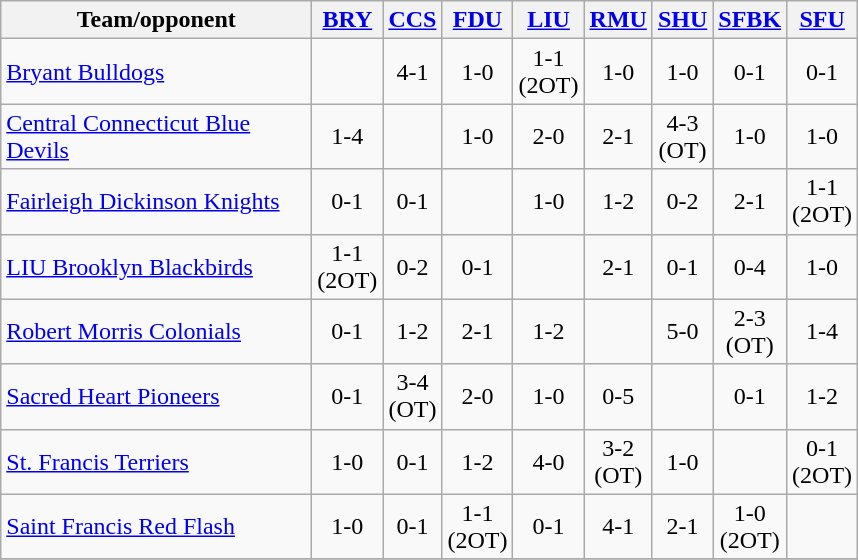<table class="wikitable" style="text-align: center">
<tr>
<th width="200">Team/opponent</th>
<th width="30"><a href='#'>BRY</a></th>
<th width="30"><a href='#'>CCS</a></th>
<th width="30"><a href='#'>FDU</a></th>
<th width="30"><a href='#'>LIU</a></th>
<th width="30"><a href='#'>RMU</a></th>
<th width="30"><a href='#'>SHU</a></th>
<th width="30"><a href='#'>SFBK</a></th>
<th width="30"><a href='#'>SFU</a></th>
</tr>
<tr>
<td align=left><a href='#'>Bryant Bulldogs</a></td>
<td></td>
<td>4-1</td>
<td>1-0</td>
<td>1-1 (2OT)</td>
<td>1-0</td>
<td>1-0</td>
<td>0-1</td>
<td>0-1</td>
</tr>
<tr>
<td align=left><a href='#'>Central Connecticut Blue Devils</a></td>
<td>1-4</td>
<td></td>
<td>1-0</td>
<td>2-0</td>
<td>2-1</td>
<td>4-3 (OT)</td>
<td>1-0</td>
<td>1-0</td>
</tr>
<tr>
<td align=left><a href='#'>Fairleigh Dickinson Knights</a></td>
<td>0-1</td>
<td>0-1</td>
<td></td>
<td>1-0</td>
<td>1-2</td>
<td>0-2</td>
<td>2-1</td>
<td>1-1 (2OT)</td>
</tr>
<tr>
<td align=left><a href='#'>LIU Brooklyn Blackbirds</a></td>
<td>1-1 (2OT)</td>
<td>0-2</td>
<td>0-1</td>
<td></td>
<td>2-1</td>
<td>0-1</td>
<td>0-4</td>
<td>1-0</td>
</tr>
<tr>
<td align=left><a href='#'>Robert Morris Colonials</a></td>
<td>0-1</td>
<td>1-2</td>
<td>2-1</td>
<td>1-2</td>
<td></td>
<td>5-0</td>
<td>2-3 (OT)</td>
<td>1-4</td>
</tr>
<tr>
<td align=left><a href='#'>Sacred Heart Pioneers</a></td>
<td>0-1</td>
<td>3-4 (OT)</td>
<td>2-0</td>
<td>1-0</td>
<td>0-5</td>
<td></td>
<td>0-1</td>
<td>1-2</td>
</tr>
<tr>
<td align=left><a href='#'>St. Francis Terriers</a></td>
<td>1-0</td>
<td>0-1</td>
<td>1-2</td>
<td>4-0</td>
<td>3-2 (OT)</td>
<td>1-0</td>
<td></td>
<td>0-1 (2OT)</td>
</tr>
<tr>
<td align=left><a href='#'>Saint Francis Red Flash</a></td>
<td>1-0</td>
<td>0-1</td>
<td>1-1 (2OT)</td>
<td>0-1</td>
<td>4-1</td>
<td>2-1</td>
<td>1-0 (2OT)</td>
<td></td>
</tr>
<tr>
</tr>
</table>
